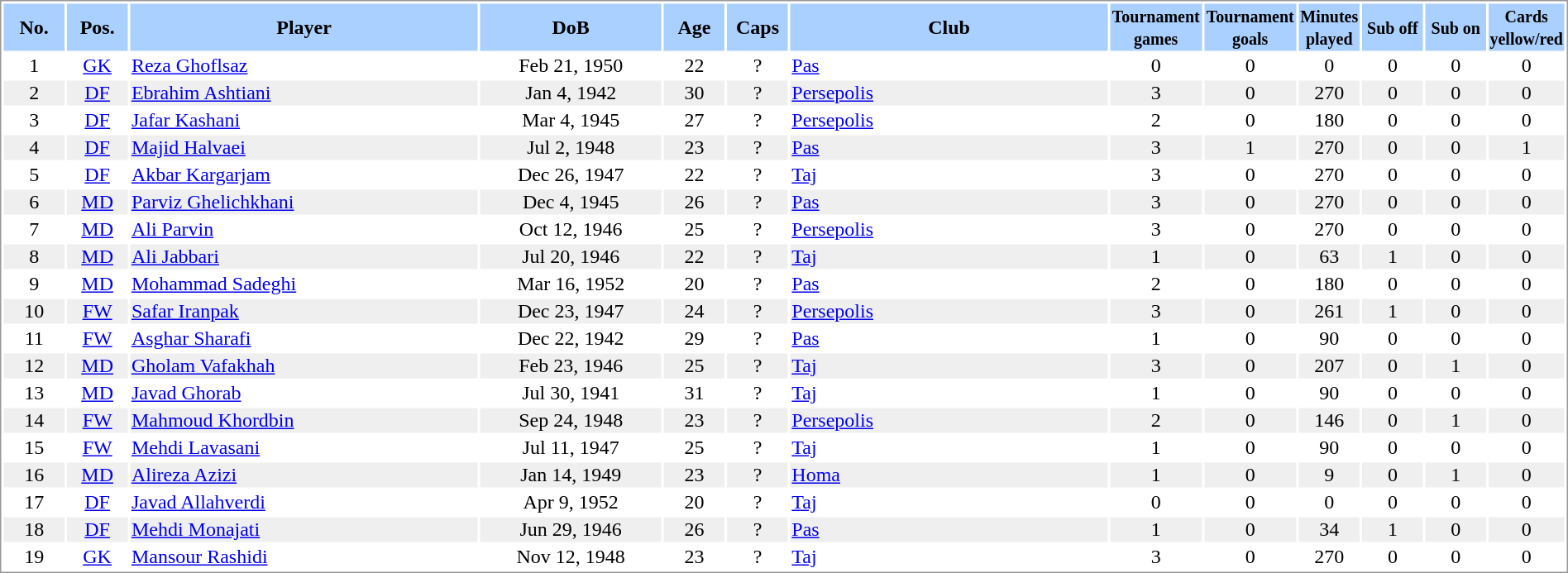<table border="0" width="100%" style="border: 1px solid #999; background-color:#FFFFFF; text-align:center">
<tr align="center" bgcolor="#AAD0FF">
<th width=4%>No.</th>
<th width=4%>Pos.</th>
<th width=23%>Player</th>
<th width=12%>DoB</th>
<th width=4%>Age</th>
<th width=4%>Caps</th>
<th width=21%>Club</th>
<th width=6%><small>Tournament<br>games</small></th>
<th width=6%><small>Tournament<br>goals</small></th>
<th width=4%><small>Minutes<br>played</small></th>
<th width=4%><small>Sub off</small></th>
<th width=4%><small>Sub on</small></th>
<th width=4%><small>Cards<br>yellow/red</small></th>
</tr>
<tr>
<td>1</td>
<td><a href='#'>GK</a></td>
<td align="left"><a href='#'>Reza Ghoflsaz</a></td>
<td>Feb 21, 1950</td>
<td>22</td>
<td>?</td>
<td align="left"> <a href='#'>Pas</a></td>
<td>0</td>
<td>0</td>
<td>0</td>
<td>0</td>
<td>0</td>
<td>0</td>
</tr>
<tr bgcolor="#EFEFEF">
<td>2</td>
<td><a href='#'>DF</a></td>
<td align="left"><a href='#'>Ebrahim Ashtiani</a></td>
<td>Jan 4, 1942</td>
<td>30</td>
<td>?</td>
<td align="left"> <a href='#'>Persepolis</a></td>
<td>3</td>
<td>0</td>
<td>270</td>
<td>0</td>
<td>0</td>
<td>0</td>
</tr>
<tr>
<td>3</td>
<td><a href='#'>DF</a></td>
<td align="left"><a href='#'>Jafar Kashani</a></td>
<td>Mar 4, 1945</td>
<td>27</td>
<td>?</td>
<td align="left"> <a href='#'>Persepolis</a></td>
<td>2</td>
<td>0</td>
<td>180</td>
<td>0</td>
<td>0</td>
<td>0</td>
</tr>
<tr bgcolor="#EFEFEF">
<td>4</td>
<td><a href='#'>DF</a></td>
<td align="left"><a href='#'>Majid Halvaei</a></td>
<td>Jul 2, 1948</td>
<td>23</td>
<td>?</td>
<td align="left"> <a href='#'>Pas</a></td>
<td>3</td>
<td>1</td>
<td>270</td>
<td>0</td>
<td>0</td>
<td>1</td>
</tr>
<tr>
<td>5</td>
<td><a href='#'>DF</a></td>
<td align="left"><a href='#'>Akbar Kargarjam</a></td>
<td>Dec 26, 1947</td>
<td>22</td>
<td>?</td>
<td align="left"> <a href='#'>Taj</a></td>
<td>3</td>
<td>0</td>
<td>270</td>
<td>0</td>
<td>0</td>
<td>0</td>
</tr>
<tr bgcolor="#EFEFEF">
<td>6</td>
<td><a href='#'>MD</a></td>
<td align="left"><a href='#'>Parviz Ghelichkhani</a></td>
<td>Dec 4, 1945</td>
<td>26</td>
<td>?</td>
<td align="left"> <a href='#'>Pas</a></td>
<td>3</td>
<td>0</td>
<td>270</td>
<td>0</td>
<td>0</td>
<td>0</td>
</tr>
<tr>
<td>7</td>
<td><a href='#'>MD</a></td>
<td align="left"><a href='#'>Ali Parvin</a></td>
<td>Oct 12, 1946</td>
<td>25</td>
<td>?</td>
<td align="left"> <a href='#'>Persepolis</a></td>
<td>3</td>
<td>0</td>
<td>270</td>
<td>0</td>
<td>0</td>
<td>0</td>
</tr>
<tr bgcolor="#EFEFEF">
<td>8</td>
<td><a href='#'>MD</a></td>
<td align="left"><a href='#'>Ali Jabbari</a></td>
<td>Jul 20, 1946</td>
<td>22</td>
<td>?</td>
<td align="left"> <a href='#'>Taj</a></td>
<td>1</td>
<td>0</td>
<td>63</td>
<td>1</td>
<td>0</td>
<td>0</td>
</tr>
<tr>
<td>9</td>
<td><a href='#'>MD</a></td>
<td align="left"><a href='#'>Mohammad Sadeghi</a></td>
<td>Mar 16, 1952</td>
<td>20</td>
<td>?</td>
<td align="left"> <a href='#'>Pas</a></td>
<td>2</td>
<td>0</td>
<td>180</td>
<td>0</td>
<td>0</td>
<td>0</td>
</tr>
<tr bgcolor="#EFEFEF">
<td>10</td>
<td><a href='#'>FW</a></td>
<td align="left"><a href='#'>Safar Iranpak</a></td>
<td>Dec 23, 1947</td>
<td>24</td>
<td>?</td>
<td align="left"> <a href='#'>Persepolis</a></td>
<td>3</td>
<td>0</td>
<td>261</td>
<td>1</td>
<td>0</td>
<td>0</td>
</tr>
<tr>
<td>11</td>
<td><a href='#'>FW</a></td>
<td align="left"><a href='#'>Asghar Sharafi</a></td>
<td>Dec 22, 1942</td>
<td>29</td>
<td>?</td>
<td align="left"> <a href='#'>Pas</a></td>
<td>1</td>
<td>0</td>
<td>90</td>
<td>0</td>
<td>0</td>
<td>0</td>
</tr>
<tr bgcolor="#EFEFEF">
<td>12</td>
<td><a href='#'>MD</a></td>
<td align="left"><a href='#'>Gholam Vafakhah</a></td>
<td>Feb 23, 1946</td>
<td>25</td>
<td>?</td>
<td align="left"> <a href='#'>Taj</a></td>
<td>3</td>
<td>0</td>
<td>207</td>
<td>0</td>
<td>1</td>
<td>0</td>
</tr>
<tr>
<td>13</td>
<td><a href='#'>MD</a></td>
<td align="left"><a href='#'>Javad Ghorab</a></td>
<td>Jul 30, 1941</td>
<td>31</td>
<td>?</td>
<td align="left"> <a href='#'>Taj</a></td>
<td>1</td>
<td>0</td>
<td>90</td>
<td>0</td>
<td>0</td>
<td>0</td>
</tr>
<tr bgcolor="#EFEFEF">
<td>14</td>
<td><a href='#'>FW</a></td>
<td align="left"><a href='#'>Mahmoud Khordbin</a></td>
<td>Sep 24, 1948</td>
<td>23</td>
<td>?</td>
<td align="left"> <a href='#'>Persepolis</a></td>
<td>2</td>
<td>0</td>
<td>146</td>
<td>0</td>
<td>1</td>
<td>0</td>
</tr>
<tr>
<td>15</td>
<td><a href='#'>FW</a></td>
<td align="left"><a href='#'>Mehdi Lavasani</a></td>
<td>Jul 11, 1947</td>
<td>25</td>
<td>?</td>
<td align="left"> <a href='#'>Taj</a></td>
<td>1</td>
<td>0</td>
<td>90</td>
<td>0</td>
<td>0</td>
<td>0</td>
</tr>
<tr bgcolor="#EFEFEF">
<td>16</td>
<td><a href='#'>MD</a></td>
<td align="left"><a href='#'>Alireza Azizi</a></td>
<td>Jan 14, 1949</td>
<td>23</td>
<td>?</td>
<td align="left"> <a href='#'>Homa</a></td>
<td>1</td>
<td>0</td>
<td>9</td>
<td>0</td>
<td>1</td>
<td>0</td>
</tr>
<tr>
<td>17</td>
<td><a href='#'>DF</a></td>
<td align="left"><a href='#'>Javad Allahverdi</a></td>
<td>Apr 9, 1952</td>
<td>20</td>
<td>?</td>
<td align="left"> <a href='#'>Taj</a></td>
<td>0</td>
<td>0</td>
<td>0</td>
<td>0</td>
<td>0</td>
<td>0</td>
</tr>
<tr bgcolor="#EFEFEF">
<td>18</td>
<td><a href='#'>DF</a></td>
<td align="left"><a href='#'>Mehdi Monajati</a></td>
<td>Jun 29, 1946</td>
<td>26</td>
<td>?</td>
<td align="left"> <a href='#'>Pas</a></td>
<td>1</td>
<td>0</td>
<td>34</td>
<td>1</td>
<td>0</td>
<td>0</td>
</tr>
<tr>
<td>19</td>
<td><a href='#'>GK</a></td>
<td align="left"><a href='#'>Mansour Rashidi</a></td>
<td>Nov 12, 1948</td>
<td>23</td>
<td>?</td>
<td align="left"> <a href='#'>Taj</a></td>
<td>3</td>
<td>0</td>
<td>270</td>
<td>0</td>
<td>0</td>
<td>0</td>
</tr>
</table>
